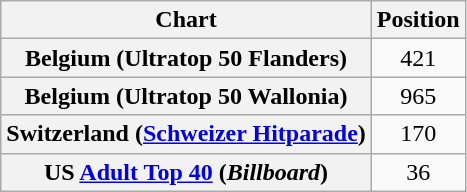<table class="wikitable plainrowheaders">
<tr>
<th>Chart</th>
<th>Position</th>
</tr>
<tr>
<th scope="row">Belgium (Ultratop 50 Flanders)</th>
<td style="text-align:center;">421</td>
</tr>
<tr>
<th scope="row">Belgium (Ultratop 50 Wallonia)</th>
<td style="text-align:center;">965</td>
</tr>
<tr>
<th scope="row">Switzerland (<a href='#'>Schweizer Hitparade</a>)</th>
<td style="text-align:center;">170</td>
</tr>
<tr>
<th scope="row">US <a href='#'>Adult Top 40</a> (<em>Billboard</em>)</th>
<td style="text-align:center;">36</td>
</tr>
</table>
